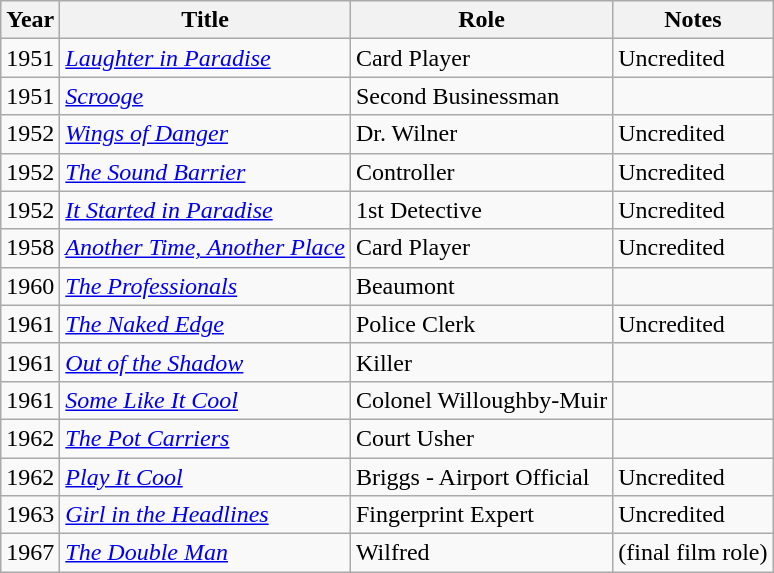<table class="wikitable">
<tr>
<th>Year</th>
<th>Title</th>
<th>Role</th>
<th>Notes</th>
</tr>
<tr>
<td>1951</td>
<td><em><a href='#'>Laughter in Paradise</a></em></td>
<td>Card Player</td>
<td>Uncredited</td>
</tr>
<tr>
<td>1951</td>
<td><em><a href='#'>Scrooge</a></em></td>
<td>Second Businessman</td>
<td></td>
</tr>
<tr>
<td>1952</td>
<td><em><a href='#'>Wings of Danger</a></em></td>
<td>Dr. Wilner</td>
<td>Uncredited</td>
</tr>
<tr>
<td>1952</td>
<td><em><a href='#'>The Sound Barrier</a></em></td>
<td>Controller</td>
<td>Uncredited</td>
</tr>
<tr>
<td>1952</td>
<td><em><a href='#'>It Started in Paradise</a></em></td>
<td>1st Detective</td>
<td>Uncredited</td>
</tr>
<tr>
<td>1958</td>
<td><em><a href='#'>Another Time, Another Place</a></em></td>
<td>Card Player</td>
<td>Uncredited</td>
</tr>
<tr>
<td>1960</td>
<td><em><a href='#'>The Professionals</a></em></td>
<td>Beaumont</td>
<td></td>
</tr>
<tr>
<td>1961</td>
<td><em><a href='#'>The Naked Edge</a></em></td>
<td>Police Clerk</td>
<td>Uncredited</td>
</tr>
<tr>
<td>1961</td>
<td><em><a href='#'>Out of the Shadow</a></em></td>
<td>Killer</td>
<td></td>
</tr>
<tr>
<td>1961</td>
<td><em><a href='#'>Some Like It Cool</a></em></td>
<td>Colonel Willoughby-Muir</td>
<td></td>
</tr>
<tr>
<td>1962</td>
<td><em><a href='#'>The Pot Carriers</a></em></td>
<td>Court Usher</td>
<td></td>
</tr>
<tr>
<td>1962</td>
<td><em><a href='#'>Play It Cool</a></em></td>
<td>Briggs - Airport Official</td>
<td>Uncredited</td>
</tr>
<tr>
<td>1963</td>
<td><em><a href='#'>Girl in the Headlines</a></em></td>
<td>Fingerprint Expert</td>
<td>Uncredited</td>
</tr>
<tr>
<td>1967</td>
<td><em><a href='#'>The Double Man</a></em></td>
<td>Wilfred</td>
<td>(final film role)</td>
</tr>
</table>
